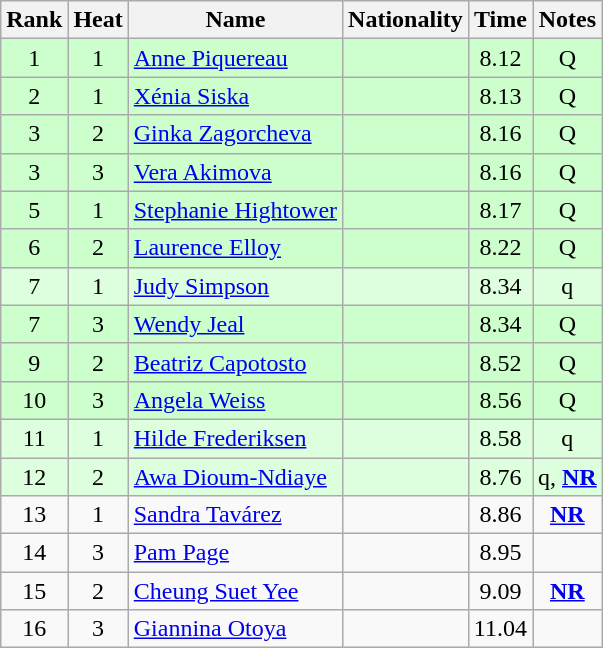<table class="wikitable sortable" style="text-align:center">
<tr>
<th>Rank</th>
<th>Heat</th>
<th>Name</th>
<th>Nationality</th>
<th>Time</th>
<th>Notes</th>
</tr>
<tr bgcolor=ccffcc>
<td>1</td>
<td>1</td>
<td align="left"><a href='#'>Anne Piquereau</a></td>
<td align=left></td>
<td>8.12</td>
<td>Q</td>
</tr>
<tr bgcolor=ccffcc>
<td>2</td>
<td>1</td>
<td align="left"><a href='#'>Xénia Siska</a></td>
<td align=left></td>
<td>8.13</td>
<td>Q</td>
</tr>
<tr bgcolor=ccffcc>
<td>3</td>
<td>2</td>
<td align="left"><a href='#'>Ginka Zagorcheva</a></td>
<td align=left></td>
<td>8.16</td>
<td>Q</td>
</tr>
<tr bgcolor=ccffcc>
<td>3</td>
<td>3</td>
<td align="left"><a href='#'>Vera Akimova</a></td>
<td align=left></td>
<td>8.16</td>
<td>Q</td>
</tr>
<tr bgcolor=ccffcc>
<td>5</td>
<td>1</td>
<td align="left"><a href='#'>Stephanie Hightower</a></td>
<td align=left></td>
<td>8.17</td>
<td>Q</td>
</tr>
<tr bgcolor=ccffcc>
<td>6</td>
<td>2</td>
<td align="left"><a href='#'>Laurence Elloy</a></td>
<td align=left></td>
<td>8.22</td>
<td>Q</td>
</tr>
<tr bgcolor=ddffdd>
<td>7</td>
<td>1</td>
<td align="left"><a href='#'>Judy Simpson</a></td>
<td align=left></td>
<td>8.34</td>
<td>q</td>
</tr>
<tr bgcolor=ccffcc>
<td>7</td>
<td>3</td>
<td align="left"><a href='#'>Wendy Jeal</a></td>
<td align=left></td>
<td>8.34</td>
<td>Q</td>
</tr>
<tr bgcolor=ccffcc>
<td>9</td>
<td>2</td>
<td align="left"><a href='#'>Beatriz Capotosto</a></td>
<td align=left></td>
<td>8.52</td>
<td>Q</td>
</tr>
<tr bgcolor=ccffcc>
<td>10</td>
<td>3</td>
<td align="left"><a href='#'>Angela Weiss</a></td>
<td align=left></td>
<td>8.56</td>
<td>Q</td>
</tr>
<tr bgcolor=ddffdd>
<td>11</td>
<td>1</td>
<td align="left"><a href='#'>Hilde Frederiksen</a></td>
<td align=left></td>
<td>8.58</td>
<td>q</td>
</tr>
<tr bgcolor=ddffdd>
<td>12</td>
<td>2</td>
<td align="left"><a href='#'>Awa Dioum-Ndiaye</a></td>
<td align=left></td>
<td>8.76</td>
<td>q, <strong><a href='#'>NR</a></strong></td>
</tr>
<tr>
<td>13</td>
<td>1</td>
<td align="left"><a href='#'>Sandra Tavárez</a></td>
<td align=left></td>
<td>8.86</td>
<td><strong><a href='#'>NR</a></strong></td>
</tr>
<tr>
<td>14</td>
<td>3</td>
<td align="left"><a href='#'>Pam Page</a></td>
<td align=left></td>
<td>8.95</td>
<td></td>
</tr>
<tr>
<td>15</td>
<td>2</td>
<td align="left"><a href='#'>Cheung Suet Yee</a></td>
<td align=left></td>
<td>9.09</td>
<td><strong><a href='#'>NR</a></strong></td>
</tr>
<tr>
<td>16</td>
<td>3</td>
<td align="left"><a href='#'>Giannina Otoya</a></td>
<td align=left></td>
<td>11.04</td>
<td></td>
</tr>
</table>
